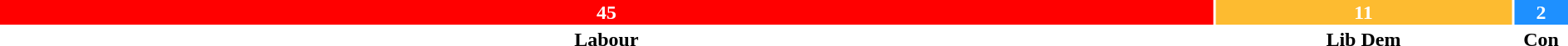<table style="width:100%; text-align:center;">
<tr style="color:white;">
<td style="background:red; width:77.59%;"><strong>45</strong></td>
<td style="background:#FDBB30; width:18.96%;"><strong>11</strong></td>
<td style="background:dodgerblue; width:3.45%;"><strong>2</strong></td>
</tr>
<tr>
<td><span><strong>Labour</strong></span></td>
<td><span><strong>Lib Dem</strong></span></td>
<td><span><strong>Con</strong></span></td>
</tr>
</table>
